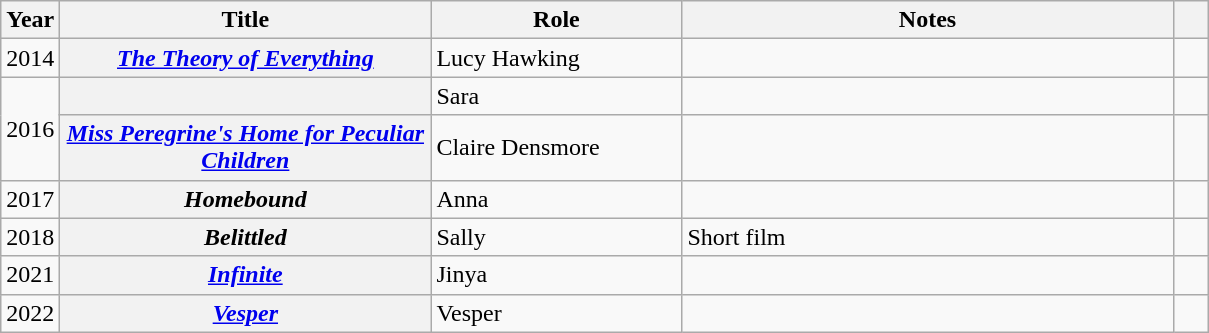<table class="wikitable plainrowheaders sortable" style="margin-right: 0;">
<tr>
<th rowspan="1" scope="col" style="width: 1em;">Year</th>
<th rowspan="1" scope="col" style="width: 15em;">Title</th>
<th rowspan="1" scope="col" style="width: 10em;">Role</th>
<th rowspan="1" scope="col" style="width: 20em;" class="unsortable">Notes</th>
<th rowspan="1" scope="col" style="width: 1em;" class="unsortable"></th>
</tr>
<tr>
<td>2014</td>
<th scope="row"><em><a href='#'>The Theory of Everything</a></em></th>
<td>Lucy Hawking</td>
<td></td>
<td align="center"></td>
</tr>
<tr>
<td rowspan="2">2016</td>
<th scope="row"><em></em></th>
<td>Sara</td>
<td></td>
<td align="center"></td>
</tr>
<tr>
<th scope="row"><em><a href='#'>Miss Peregrine's Home for Peculiar Children</a></em></th>
<td>Claire Densmore</td>
<td></td>
<td align="center"></td>
</tr>
<tr>
<td>2017</td>
<th scope="row"><em>Homebound</em></th>
<td>Anna</td>
<td></td>
<td align="center"></td>
</tr>
<tr>
<td>2018</td>
<th scope="row"><em>Belittled</em></th>
<td>Sally</td>
<td>Short film</td>
<td align="center"></td>
</tr>
<tr>
<td>2021</td>
<th scope="row"><em><a href='#'>Infinite</a></em></th>
<td>Jinya</td>
<td></td>
<td align="center"></td>
</tr>
<tr>
<td>2022</td>
<th scope="row"><em><a href='#'>Vesper</a></em></th>
<td>Vesper</td>
<td></td>
<td align="center"></td>
</tr>
</table>
